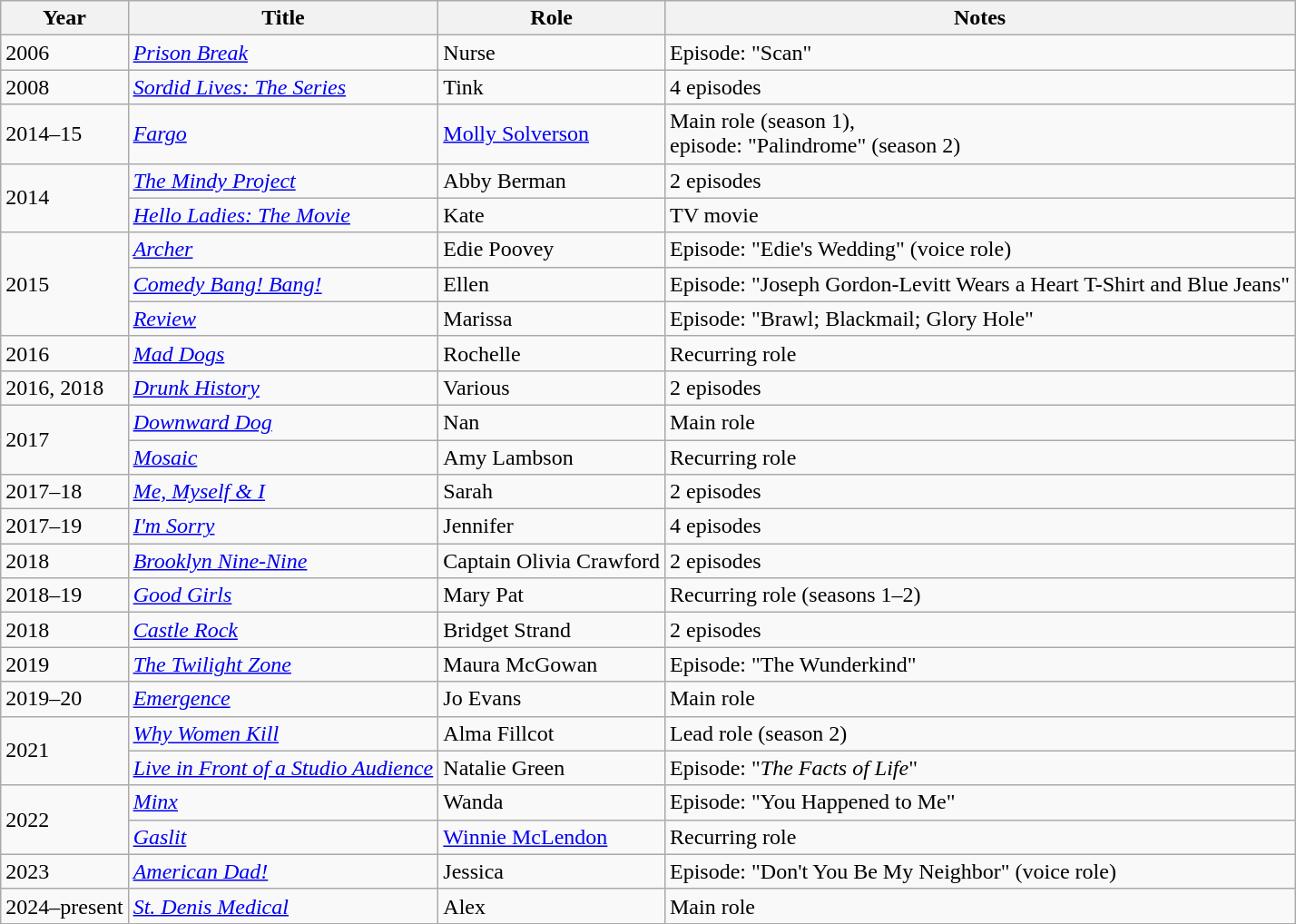<table class="wikitable sortable">
<tr>
<th>Year</th>
<th>Title</th>
<th>Role</th>
<th>Notes</th>
</tr>
<tr>
<td>2006</td>
<td><em><a href='#'>Prison Break</a></em></td>
<td>Nurse</td>
<td>Episode: "Scan"</td>
</tr>
<tr>
<td>2008</td>
<td><em><a href='#'>Sordid Lives: The Series</a></em></td>
<td>Tink</td>
<td>4 episodes</td>
</tr>
<tr>
<td>2014–15</td>
<td><em><a href='#'>Fargo</a></em></td>
<td><a href='#'>Molly Solverson</a></td>
<td>Main role (season 1),<br>episode: "Palindrome" (season 2)</td>
</tr>
<tr>
<td rowspan=2>2014</td>
<td><em><a href='#'>The Mindy Project</a></em></td>
<td>Abby Berman</td>
<td>2 episodes</td>
</tr>
<tr>
<td><em><a href='#'>Hello Ladies: The Movie</a></em></td>
<td>Kate</td>
<td>TV movie</td>
</tr>
<tr>
<td rowspan=3>2015</td>
<td><em><a href='#'>Archer</a></em></td>
<td>Edie Poovey</td>
<td>Episode: "Edie's Wedding" (voice role)</td>
</tr>
<tr>
<td><em><a href='#'>Comedy Bang! Bang!</a></em></td>
<td>Ellen</td>
<td>Episode: "Joseph Gordon-Levitt Wears a Heart T-Shirt and Blue Jeans"</td>
</tr>
<tr>
<td><em><a href='#'>Review</a></em></td>
<td>Marissa</td>
<td>Episode: "Brawl; Blackmail; Glory Hole"</td>
</tr>
<tr>
<td>2016</td>
<td><em><a href='#'>Mad Dogs</a></em></td>
<td>Rochelle</td>
<td>Recurring role</td>
</tr>
<tr>
<td>2016, 2018</td>
<td><em><a href='#'>Drunk History</a></em></td>
<td>Various</td>
<td>2 episodes</td>
</tr>
<tr>
<td rowspan=2>2017</td>
<td><em><a href='#'>Downward Dog</a></em></td>
<td>Nan</td>
<td>Main role</td>
</tr>
<tr>
<td><em><a href='#'>Mosaic</a></em></td>
<td>Amy Lambson</td>
<td>Recurring role</td>
</tr>
<tr>
<td>2017–18</td>
<td><em><a href='#'>Me, Myself & I</a></em></td>
<td>Sarah</td>
<td>2 episodes</td>
</tr>
<tr>
<td>2017–19</td>
<td><em><a href='#'>I'm Sorry</a></em></td>
<td>Jennifer</td>
<td>4 episodes</td>
</tr>
<tr>
<td>2018</td>
<td><em><a href='#'>Brooklyn Nine-Nine</a></em></td>
<td>Captain Olivia Crawford</td>
<td>2 episodes</td>
</tr>
<tr>
<td>2018–19</td>
<td><em><a href='#'>Good Girls</a></em></td>
<td>Mary Pat</td>
<td>Recurring role (seasons 1–2)</td>
</tr>
<tr>
<td>2018</td>
<td><em><a href='#'>Castle Rock</a></em></td>
<td>Bridget Strand</td>
<td>2 episodes</td>
</tr>
<tr>
<td>2019</td>
<td><em><a href='#'>The Twilight Zone</a></em></td>
<td>Maura McGowan</td>
<td>Episode: "The Wunderkind"</td>
</tr>
<tr>
<td>2019–20</td>
<td><em><a href='#'>Emergence</a></em></td>
<td>Jo Evans</td>
<td>Main role</td>
</tr>
<tr>
<td rowspan=2>2021</td>
<td><em><a href='#'>Why Women Kill</a></em></td>
<td>Alma Fillcot</td>
<td>Lead role (season 2)</td>
</tr>
<tr>
<td><em><a href='#'>Live in Front of a Studio Audience</a></em></td>
<td>Natalie Green</td>
<td>Episode: "<em>The Facts of Life</em>"</td>
</tr>
<tr>
<td rowspan=2>2022</td>
<td><em><a href='#'>Minx</a></em></td>
<td>Wanda</td>
<td>Episode: "You Happened to Me"</td>
</tr>
<tr>
<td><em><a href='#'>Gaslit</a></em></td>
<td><a href='#'>Winnie McLendon</a></td>
<td>Recurring role</td>
</tr>
<tr>
<td>2023</td>
<td><em><a href='#'>American Dad!</a></em></td>
<td>Jessica</td>
<td>Episode: "Don't You Be My Neighbor" (voice role)</td>
</tr>
<tr>
<td>2024–present</td>
<td><em><a href='#'>St. Denis Medical</a></em></td>
<td>Alex</td>
<td>Main role</td>
</tr>
</table>
